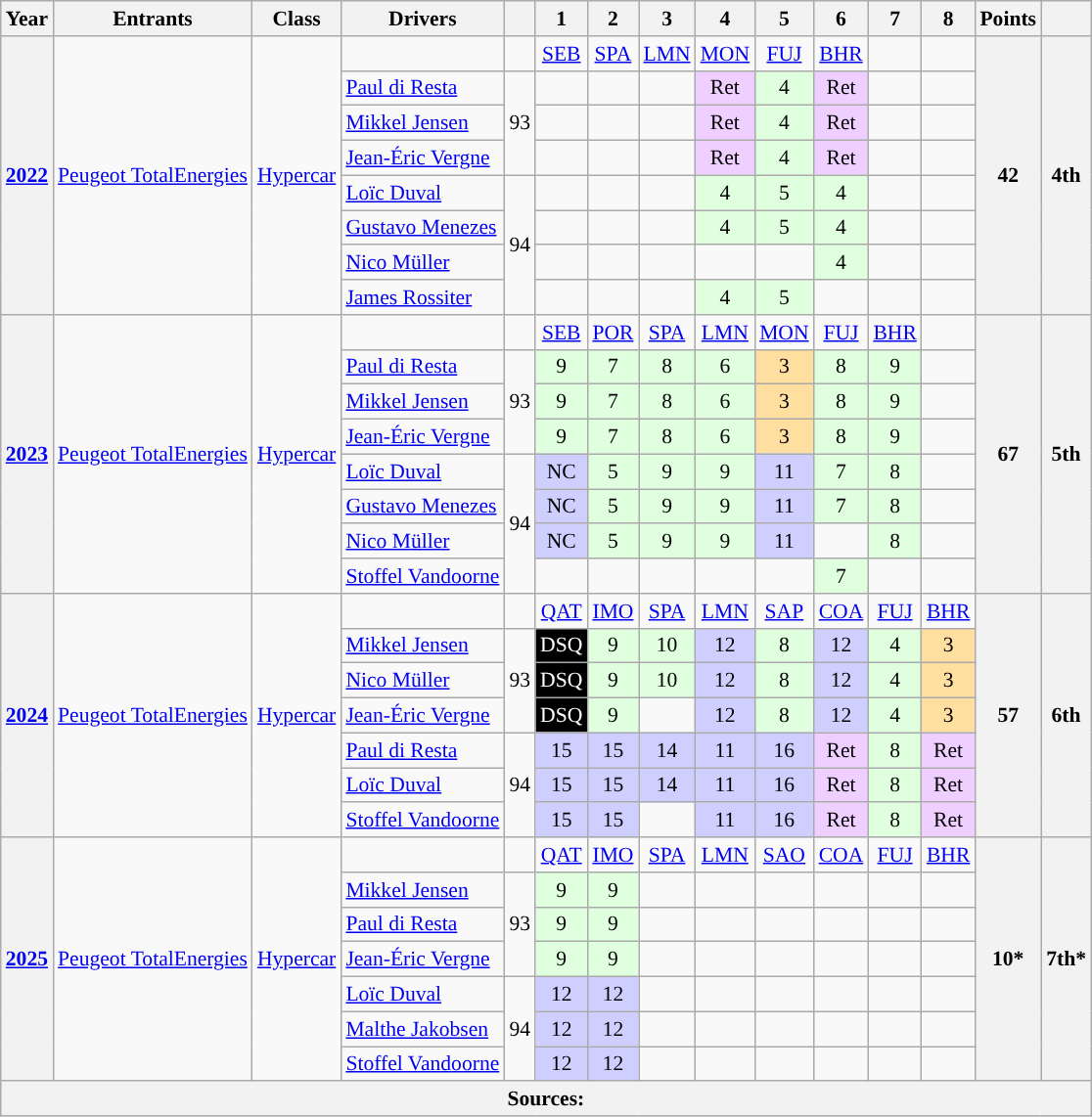<table class="wikitable" style="text-align:center; font-size:90%">
<tr>
<th>Year</th>
<th>Entrants</th>
<th>Class</th>
<th>Drivers</th>
<th></th>
<th>1</th>
<th>2</th>
<th>3</th>
<th>4</th>
<th>5</th>
<th>6</th>
<th>7</th>
<th>8</th>
<th>Points</th>
<th></th>
</tr>
<tr>
<th rowspan="8"><a href='#'>2022</a></th>
<td rowspan="8"><a href='#'>Peugeot TotalEnergies</a></td>
<td rowspan="8"><a href='#'>Hypercar</a></td>
<td></td>
<td></td>
<td><a href='#'>SEB</a></td>
<td><a href='#'>SPA</a></td>
<td><a href='#'>LMN</a></td>
<td><a href='#'>MON</a></td>
<td><a href='#'>FUJ</a></td>
<td><a href='#'>BHR</a></td>
<td></td>
<td></td>
<th rowspan="8">42</th>
<th rowspan="8">4th</th>
</tr>
<tr>
<td align="left"> <a href='#'>Paul di Resta</a></td>
<td rowspan="3">93</td>
<td></td>
<td></td>
<td></td>
<td style="background:#efcfff;”">Ret</td>
<td style="background:#dfffdf;”">4</td>
<td style="background:#efcfff;”">Ret</td>
<td></td>
<td></td>
</tr>
<tr>
<td align="left"> <a href='#'>Mikkel Jensen</a></td>
<td></td>
<td></td>
<td></td>
<td style="background:#efcfff;”">Ret</td>
<td style="background:#dfffdf;”">4</td>
<td style="background:#efcfff;”">Ret</td>
<td></td>
<td></td>
</tr>
<tr>
<td align="left"> <a href='#'>Jean-Éric Vergne</a></td>
<td></td>
<td></td>
<td></td>
<td style="background:#efcfff;”">Ret</td>
<td style="background:#dfffdf;”">4</td>
<td style="background:#efcfff;”">Ret</td>
<td></td>
<td></td>
</tr>
<tr>
<td align="left"> <a href='#'>Loïc Duval</a></td>
<td rowspan="4">94</td>
<td></td>
<td></td>
<td></td>
<td style="background:#dfffdf;”">4</td>
<td style="background:#dfffdf;”">5</td>
<td style="background:#dfffdf;”">4</td>
<td></td>
<td></td>
</tr>
<tr>
<td align="left"> <a href='#'>Gustavo Menezes</a></td>
<td></td>
<td></td>
<td></td>
<td style="background:#dfffdf;”">4</td>
<td style="background:#dfffdf;”">5</td>
<td style="background:#dfffdf;”">4</td>
<td></td>
<td></td>
</tr>
<tr>
<td align="left"> <a href='#'>Nico Müller</a></td>
<td></td>
<td></td>
<td></td>
<td></td>
<td></td>
<td style="background:#dfffdf;”">4</td>
<td></td>
<td></td>
</tr>
<tr>
<td align="left"> <a href='#'>James Rossiter</a></td>
<td></td>
<td></td>
<td></td>
<td style="background:#dfffdf;”">4</td>
<td style="background:#dfffdf;”">5</td>
<td></td>
<td></td>
<td></td>
</tr>
<tr>
<th rowspan="8"><a href='#'>2023</a></th>
<td rowspan="8"><a href='#'>Peugeot TotalEnergies</a></td>
<td rowspan="8"><a href='#'>Hypercar</a></td>
<td></td>
<td></td>
<td><a href='#'>SEB</a></td>
<td><a href='#'>POR</a></td>
<td><a href='#'>SPA</a></td>
<td><a href='#'>LMN</a></td>
<td><a href='#'>MON</a></td>
<td><a href='#'>FUJ</a></td>
<td><a href='#'>BHR</a></td>
<td></td>
<th rowspan="8">67</th>
<th rowspan="8">5th</th>
</tr>
<tr>
<td align="left"> <a href='#'>Paul di Resta</a></td>
<td rowspan="3">93</td>
<td style="background:#dfffdf;”">9</td>
<td style="background:#dfffdf;”">7</td>
<td style="background:#dfffdf;”">8</td>
<td style="background:#dfffdf;”">6</td>
<td style="background:#ffdf9f;”">3</td>
<td style="background:#dfffdf;”">8</td>
<td style="background:#dfffdf;”">9</td>
<td></td>
</tr>
<tr>
<td align="left" style="border-left:0px"> <a href='#'>Mikkel Jensen</a></td>
<td style="background:#dfffdf;”">9</td>
<td style="background:#dfffdf;”">7</td>
<td style="background:#dfffdf;”">8</td>
<td style="background:#dfffdf;”">6</td>
<td style="background:#ffdf9f;”">3</td>
<td style="background:#dfffdf;”">8</td>
<td style="background:#dfffdf;”">9</td>
<td></td>
</tr>
<tr>
<td align="left" style="border-left:0px"> <a href='#'>Jean-Éric Vergne</a></td>
<td style="background:#dfffdf;”">9</td>
<td style="background:#dfffdf;”">7</td>
<td style="background:#dfffdf;”">8</td>
<td style="background:#dfffdf;”">6</td>
<td style="background:#ffdf9f;”">3</td>
<td style="background:#dfffdf;”">8</td>
<td style="background:#dfffdf;”">9</td>
<td></td>
</tr>
<tr>
<td align="left"> <a href='#'>Loïc Duval</a></td>
<td rowspan="4">94</td>
<td style="background:#cfcfff;”">NC</td>
<td style="background:#dfffdf;”">5</td>
<td style="background:#dfffdf;”">9</td>
<td style="background:#dfffdf;”">9</td>
<td style="background:#cfcfff;”">11</td>
<td style="background:#dfffdf;”">7</td>
<td style="background:#dfffdf;”">8</td>
<td></td>
</tr>
<tr>
<td align="left"> <a href='#'>Gustavo Menezes</a></td>
<td style="background:#cfcfff;”">NC</td>
<td style="background:#dfffdf;”">5</td>
<td style="background:#dfffdf;”">9</td>
<td style="background:#dfffdf;”">9</td>
<td style="background:#cfcfff;”">11</td>
<td style="background:#dfffdf;”">7</td>
<td style="background:#dfffdf;”">8</td>
<td></td>
</tr>
<tr>
<td align="left"> <a href='#'>Nico Müller</a></td>
<td style="background:#cfcfff;”">NC</td>
<td style="background:#dfffdf;”">5</td>
<td style="background:#dfffdf;”">9</td>
<td style="background:#dfffdf;”">9</td>
<td style="background:#cfcfff;”">11</td>
<td></td>
<td style="background:#dfffdf;”">8</td>
<td></td>
</tr>
<tr>
<td align="left"> <a href='#'>Stoffel Vandoorne</a></td>
<td></td>
<td></td>
<td></td>
<td></td>
<td></td>
<td style="background:#dfffdf;”">7</td>
<td></td>
<td></td>
</tr>
<tr>
<th rowspan="7"><a href='#'>2024</a></th>
<td rowspan="7"><a href='#'>Peugeot TotalEnergies</a></td>
<td rowspan="7"><a href='#'>Hypercar</a></td>
<td></td>
<td></td>
<td><a href='#'>QAT</a></td>
<td><a href='#'>IMO</a></td>
<td><a href='#'>SPA</a></td>
<td><a href='#'>LMN</a></td>
<td><a href='#'>SAP</a></td>
<td><a href='#'>COA</a></td>
<td><a href='#'>FUJ</a></td>
<td><a href='#'>BHR</a></td>
<th rowspan="7">57</th>
<th rowspan="7">6th</th>
</tr>
<tr>
<td align="left"> <a href='#'>Mikkel Jensen</a></td>
<td rowspan="3">93</td>
<td style="background-color:#000000;color:white">DSQ</td>
<td style="background:#dfffdf;”">9</td>
<td style="background:#dfffdf;”">10</td>
<td style="background:#CFCFFF;”">12</td>
<td style="background:#dfffdf;">8</td>
<td style="background:#CFCFFF;”">12</td>
<td style="background:#dfffdf;”">4</td>
<td style="background:#ffdf9f;”">3</td>
</tr>
<tr>
<td align="left"> <a href='#'>Nico Müller</a></td>
<td style="background-color:#000000;color:white">DSQ</td>
<td style="background:#dfffdf;”">9</td>
<td style="background:#dfffdf;”">10</td>
<td style="background:#CFCFFF;”">12</td>
<td style="background:#dfffdf;">8</td>
<td style="background:#CFCFFF;”">12</td>
<td style="background:#dfffdf;”">4</td>
<td style="background:#ffdf9f;”">3</td>
</tr>
<tr>
<td align="left"> <a href='#'>Jean-Éric Vergne</a></td>
<td style="background-color:#000000;color:white">DSQ</td>
<td style="background:#dfffdf;”">9</td>
<td></td>
<td style="background:#CFCFFF;”">12</td>
<td style="background:#dfffdf;">8</td>
<td style="background:#CFCFFF;”">12</td>
<td style="background:#dfffdf;”">4</td>
<td style="background:#ffdf9f;”">3</td>
</tr>
<tr>
<td align="left"> <a href='#'>Paul di Resta</a></td>
<td rowspan="3">94</td>
<td style="background:#CFCFFF;”">15</td>
<td style="background:#CFCFFF;”">15</td>
<td style="background:#CFCFFF;”">14</td>
<td style="background:#CFCFFF;”">11</td>
<td style="background:#cfcfff;">16</td>
<td style="background:#EFCFFF;">Ret</td>
<td style="background:#dfffdf;”">8</td>
<td style="background:#efcfff;">Ret</td>
</tr>
<tr>
<td align="left"> <a href='#'>Loïc Duval</a></td>
<td style="background:#CFCFFF;”">15</td>
<td style="background:#CFCFFF;”">15</td>
<td style="background:#CFCFFF;”">14</td>
<td style="background:#CFCFFF;”">11</td>
<td style="background:#cfcfff;">16</td>
<td style="background:#EFCFFF;">Ret</td>
<td style="background:#dfffdf;”">8</td>
<td style="background:#efcfff;">Ret</td>
</tr>
<tr>
<td align="left"> <a href='#'>Stoffel Vandoorne</a></td>
<td style="background:#CFCFFF;”">15</td>
<td style="background:#CFCFFF;”">15</td>
<td></td>
<td style="background:#CFCFFF;”">11</td>
<td style="background:#cfcfff;">16</td>
<td style="background:#EFCFFF;">Ret</td>
<td style="background:#dfffdf;”">8</td>
<td style="background:#efcfff;">Ret</td>
</tr>
<tr>
<th rowspan="7"><a href='#'>2025</a></th>
<td rowspan="7"><a href='#'>Peugeot TotalEnergies</a></td>
<td rowspan="7"><a href='#'>Hypercar</a></td>
<td></td>
<td></td>
<td><a href='#'>QAT</a></td>
<td><a href='#'>IMO</a></td>
<td><a href='#'>SPA</a></td>
<td><a href='#'>LMN</a></td>
<td><a href='#'>SAO</a></td>
<td><a href='#'>COA</a></td>
<td><a href='#'>FUJ</a></td>
<td><a href='#'>BHR</a></td>
<th rowspan="7">10*</th>
<th rowspan="7">7th*</th>
</tr>
<tr>
<td align="left"> <a href='#'>Mikkel Jensen</a></td>
<td rowspan="3">93</td>
<td style="background:#dfffdf;”">9</td>
<td style="background:#dfffdf;”">9</td>
<td></td>
<td></td>
<td></td>
<td></td>
<td></td>
<td></td>
</tr>
<tr>
<td align="left"> <a href='#'>Paul di Resta</a></td>
<td style="background:#dfffdf;”">9</td>
<td style="background:#dfffdf;”">9</td>
<td></td>
<td></td>
<td></td>
<td></td>
<td></td>
<td></td>
</tr>
<tr>
<td align="left"> <a href='#'>Jean-Éric Vergne</a></td>
<td style="background:#dfffdf;”">9</td>
<td style="background:#dfffdf;”">9</td>
<td></td>
<td></td>
<td></td>
<td></td>
<td></td>
<td></td>
</tr>
<tr>
<td align="left"> <a href='#'>Loïc Duval</a></td>
<td rowspan="3">94</td>
<td style="background:#CFCFFF;”">12</td>
<td style="background:#CFCFFF;”">12</td>
<td></td>
<td></td>
<td></td>
<td></td>
<td></td>
<td></td>
</tr>
<tr>
<td align="left"> <a href='#'>Malthe Jakobsen</a></td>
<td style="background:#CFCFFF;”">12</td>
<td style="background:#CFCFFF;”">12</td>
<td></td>
<td></td>
<td></td>
<td></td>
<td></td>
<td></td>
</tr>
<tr>
<td align="left"> <a href='#'>Stoffel Vandoorne</a></td>
<td style="background:#CFCFFF;”">12</td>
<td style="background:#CFCFFF;”">12</td>
<td></td>
<td></td>
<td></td>
<td></td>
<td></td>
<td></td>
</tr>
<tr>
<th colspan="15">Sources:</th>
</tr>
</table>
